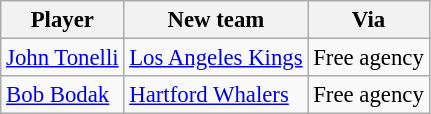<table class="wikitable" style="font-size: 95%">
<tr>
<th>Player</th>
<th>New team</th>
<th>Via</th>
</tr>
<tr>
<td><a href='#'>John Tonelli</a></td>
<td><a href='#'>Los Angeles Kings</a></td>
<td>Free agency</td>
</tr>
<tr>
<td><a href='#'>Bob Bodak</a></td>
<td><a href='#'>Hartford Whalers</a></td>
<td>Free agency</td>
</tr>
</table>
